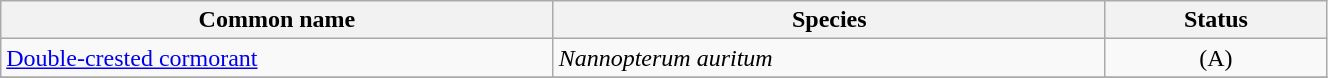<table width=70% class="wikitable">
<tr>
<th width=20%>Common name</th>
<th width=20%>Species</th>
<th width=8%>Status</th>
</tr>
<tr>
<td><a href='#'>Double-crested cormorant</a></td>
<td><em>Nannopterum auritum</em></td>
<td align=center>(A)</td>
</tr>
<tr>
</tr>
</table>
